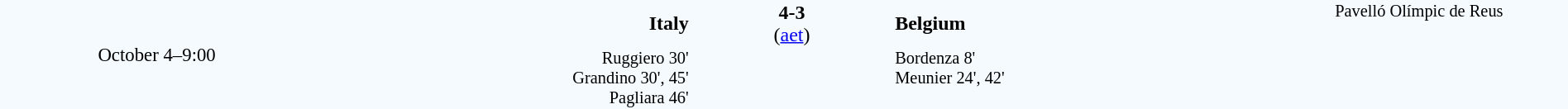<table style="width: 100%; background:#F5FAFF;" cellspacing="0">
<tr>
<td style=font-size:95% align=center rowspan=3 width=20%>October 4–9:00</td>
</tr>
<tr>
<td width=24% align=right><strong>Italy</strong></td>
<td align=center width=13%><strong>4-3</strong><br>(<a href='#'>aet</a>)</td>
<td width=24%><strong>Belgium</strong></td>
<td style=font-size:85% rowspan=3 valign=top align=center>Pavelló Olímpic de Reus</td>
</tr>
<tr style=font-size:85%>
<td align=right valign=top>Ruggiero 30'<br>Grandino 30', 45'<br>Pagliara 46'</td>
<td></td>
<td valign=top>Bordenza 8'<br>Meunier 24', 42'</td>
</tr>
</table>
